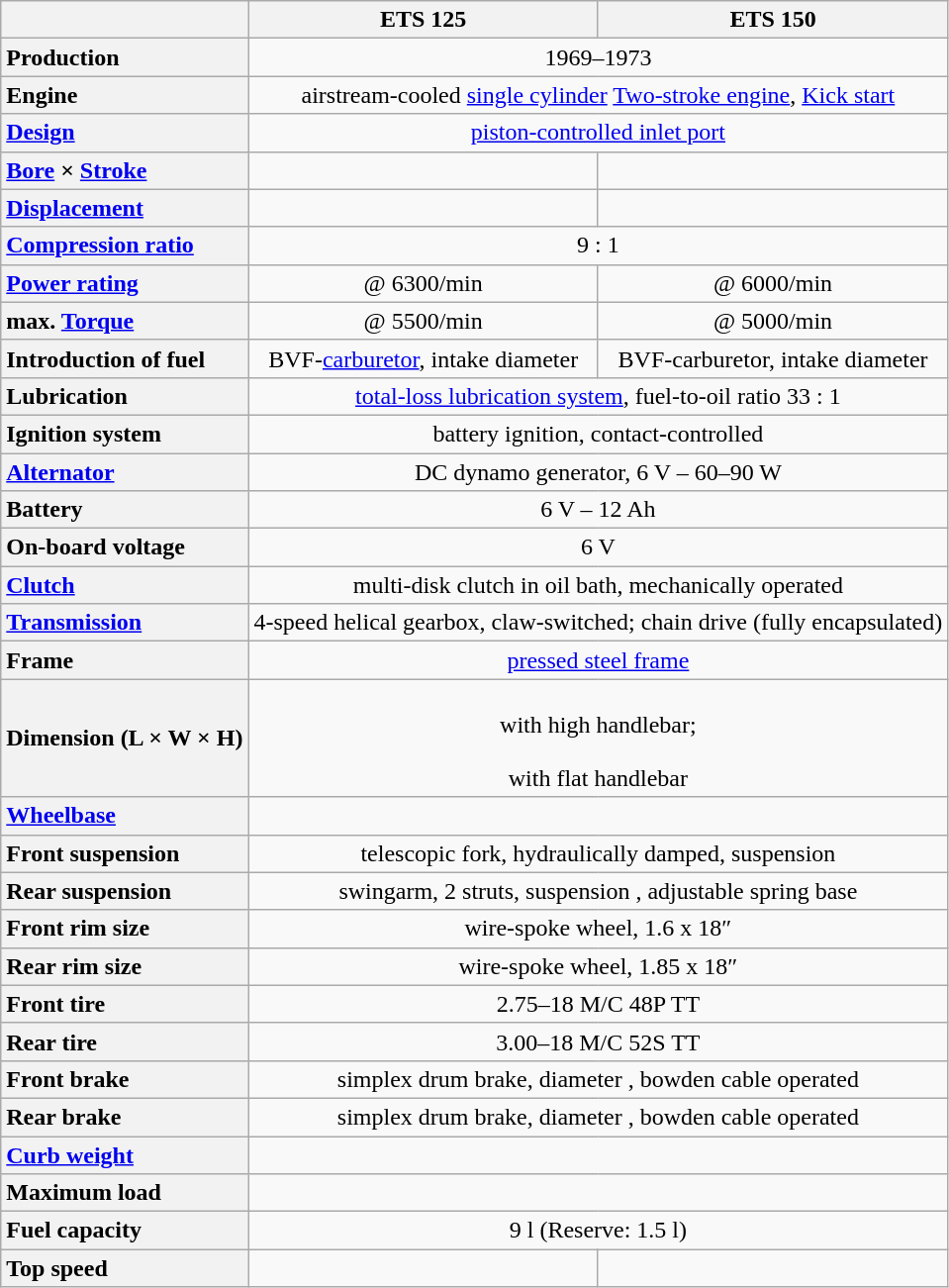<table class="wikitable" style="text-align:center;">
<tr id="data">
<th></th>
<th>ETS 125</th>
<th>ETS 150</th>
</tr>
<tr>
<th style="text-align:left;">Production</th>
<td colspan="2">1969–1973</td>
</tr>
<tr>
<th style="text-align:left;">Engine</th>
<td colspan="2">airstream-cooled <a href='#'>single cylinder</a> <a href='#'>Two-stroke engine</a>, <a href='#'>Kick start</a></td>
</tr>
<tr>
<th style="text-align:left;"><a href='#'>Design</a></th>
<td colspan="2"><a href='#'>piston-controlled inlet port</a></td>
</tr>
<tr>
<th style="text-align:left;"><a href='#'>Bore</a> × <a href='#'>Stroke</a></th>
<td></td>
<td></td>
</tr>
<tr>
<th style="text-align:left;"><a href='#'>Displacement</a></th>
<td></td>
<td></td>
</tr>
<tr>
<th style="text-align:left;"><a href='#'>Compression ratio</a></th>
<td colspan="2">9 : 1</td>
</tr>
<tr>
<th style="text-align:left;"><a href='#'>Power rating</a></th>
<td> @ 6300/min</td>
<td> @ 6000/min</td>
</tr>
<tr>
<th style="text-align:left;">max. <a href='#'>Torque</a></th>
<td> @ 5500/min</td>
<td> @ 5000/min</td>
</tr>
<tr>
<th style="text-align:left;">Introduction of fuel</th>
<td>BVF-<a href='#'>carburetor</a>, intake diameter </td>
<td>BVF-carburetor, intake diameter </td>
</tr>
<tr>
<th style="text-align:left;">Lubrication</th>
<td colspan="2"><a href='#'>total-loss lubrication system</a>, fuel-to-oil ratio 33 : 1</td>
</tr>
<tr>
<th style="text-align:left;">Ignition system</th>
<td colspan="2">battery ignition, contact-controlled</td>
</tr>
<tr>
<th style="text-align:left;"><a href='#'>Alternator</a></th>
<td colspan="2">DC dynamo generator, 6 V – 60–90 W</td>
</tr>
<tr>
<th style="text-align:left;">Battery</th>
<td colspan="2">6 V – 12 Ah</td>
</tr>
<tr>
<th style="text-align:left;">On-board voltage</th>
<td colspan="2">6 V</td>
</tr>
<tr>
<th style="text-align:left;"><a href='#'>Clutch</a></th>
<td colspan="2">multi-disk clutch in oil bath, mechanically operated</td>
</tr>
<tr>
<th style="text-align:left;"><a href='#'>Transmission</a></th>
<td colspan="2">4-speed helical gearbox, claw-switched; chain drive (fully encapsulated)</td>
</tr>
<tr>
<th style="text-align:left;">Frame</th>
<td colspan="2"><a href='#'>pressed steel frame</a></td>
</tr>
<tr>
<th style="text-align:left;">Dimension (L × W × H)</th>
<td colspan="2"><br>with high handlebar;<br><br>with flat handlebar</td>
</tr>
<tr>
<th style="text-align:left;"><a href='#'>Wheelbase</a></th>
<td colspan="2"><br></td>
</tr>
<tr>
<th style="text-align:left;">Front suspension</th>
<td colspan="2">telescopic fork, hydraulically damped, suspension </td>
</tr>
<tr>
<th style="text-align:left;">Rear suspension</th>
<td colspan="2">swingarm, 2 struts, suspension , adjustable spring base</td>
</tr>
<tr>
<th style="text-align:left;">Front rim size</th>
<td colspan="2">wire-spoke wheel, 1.6 x 18″</td>
</tr>
<tr>
<th style="text-align:left;">Rear rim size</th>
<td colspan="2">wire-spoke wheel, 1.85 x 18″</td>
</tr>
<tr>
<th style="text-align:left;">Front tire</th>
<td colspan="2">2.75–18 M/C 48P TT</td>
</tr>
<tr>
<th style="text-align:left;">Rear tire</th>
<td colspan="2">3.00–18 M/C 52S TT</td>
</tr>
<tr>
<th style="text-align:left;">Front brake</th>
<td colspan="2">simplex drum brake, diameter , bowden cable operated</td>
</tr>
<tr>
<th style="text-align:left;">Rear brake</th>
<td colspan="2">simplex drum brake, diameter , bowden cable operated</td>
</tr>
<tr>
<th style="text-align:left;"><a href='#'>Curb weight</a></th>
<td colspan="2"></td>
</tr>
<tr>
<th style="text-align:left;">Maximum load</th>
<td colspan="2"></td>
</tr>
<tr>
<th style="text-align:left;">Fuel capacity</th>
<td colspan="2">9 l (Reserve: 1.5 l)</td>
</tr>
<tr>
<th style="text-align:left;">Top speed</th>
<td></td>
<td></td>
</tr>
</table>
